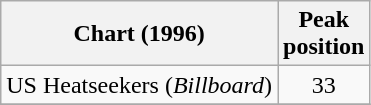<table class="wikitable">
<tr>
<th>Chart (1996)</th>
<th>Peak<br>position</th>
</tr>
<tr>
<td>US Heatseekers (<em>Billboard</em>)</td>
<td align="center">33</td>
</tr>
<tr>
</tr>
</table>
